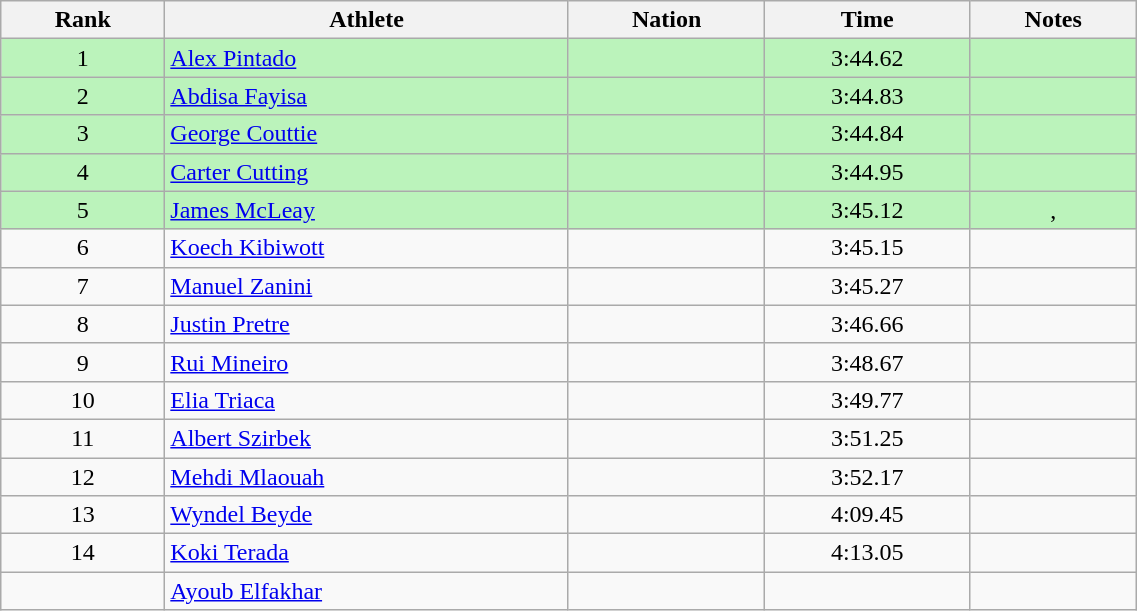<table class="wikitable sortable" style="text-align:center;width: 60%;">
<tr>
<th scope="col">Rank</th>
<th scope="col">Athlete</th>
<th scope="col">Nation</th>
<th scope="col">Time</th>
<th scope="col">Notes</th>
</tr>
<tr bgcolor=bbf3bb>
<td>1</td>
<td align=left><a href='#'>Alex Pintado</a></td>
<td align=left></td>
<td>3:44.62</td>
<td></td>
</tr>
<tr bgcolor=bbf3bb>
<td>2</td>
<td align=left><a href='#'>Abdisa Fayisa</a></td>
<td align=left></td>
<td>3:44.83</td>
<td></td>
</tr>
<tr bgcolor=bbf3bb>
<td>3</td>
<td align=left><a href='#'>George Couttie</a></td>
<td align=left></td>
<td>3:44.84</td>
<td></td>
</tr>
<tr bgcolor=bbf3bb>
<td>4</td>
<td align=left><a href='#'>Carter Cutting</a></td>
<td align=left></td>
<td>3:44.95</td>
<td></td>
</tr>
<tr bgcolor=bbf3bb>
<td>5</td>
<td align=left><a href='#'>James McLeay</a></td>
<td align=left></td>
<td>3:45.12</td>
<td>, </td>
</tr>
<tr>
<td>6</td>
<td align=left><a href='#'>Koech Kibiwott</a></td>
<td align=left></td>
<td>3:45.15</td>
<td></td>
</tr>
<tr>
<td>7</td>
<td align=left><a href='#'>Manuel Zanini</a></td>
<td align=left></td>
<td>3:45.27</td>
<td></td>
</tr>
<tr>
<td>8</td>
<td align=left><a href='#'>Justin Pretre</a></td>
<td align=left></td>
<td>3:46.66</td>
<td></td>
</tr>
<tr>
<td>9</td>
<td align=left><a href='#'>Rui Mineiro</a></td>
<td align=left></td>
<td>3:48.67</td>
<td></td>
</tr>
<tr>
<td>10</td>
<td align=left><a href='#'>Elia Triaca</a></td>
<td align=left></td>
<td>3:49.77</td>
<td></td>
</tr>
<tr>
<td>11</td>
<td align=left><a href='#'>Albert Szirbek</a></td>
<td align=left></td>
<td>3:51.25</td>
<td></td>
</tr>
<tr>
<td>12</td>
<td align=left><a href='#'>Mehdi Mlaouah</a></td>
<td align=left></td>
<td>3:52.17</td>
<td></td>
</tr>
<tr>
<td>13</td>
<td align=left><a href='#'>Wyndel Beyde</a></td>
<td align=left></td>
<td>4:09.45</td>
<td></td>
</tr>
<tr>
<td>14</td>
<td align=left><a href='#'>Koki Terada</a></td>
<td align=left></td>
<td>4:13.05</td>
<td></td>
</tr>
<tr>
<td></td>
<td align=left><a href='#'>Ayoub Elfakhar</a></td>
<td align=left></td>
<td></td>
<td></td>
</tr>
</table>
